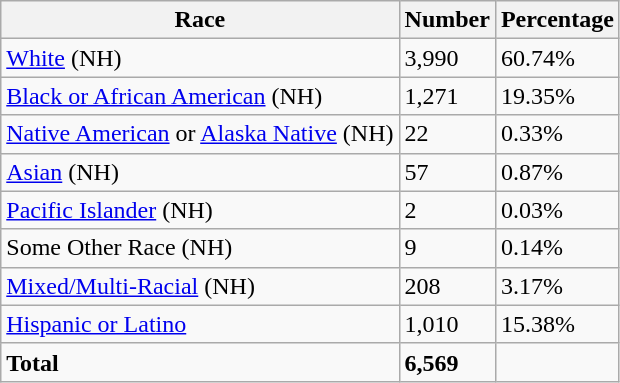<table class="wikitable">
<tr>
<th>Race</th>
<th>Number</th>
<th>Percentage</th>
</tr>
<tr>
<td><a href='#'>White</a> (NH)</td>
<td>3,990</td>
<td>60.74%</td>
</tr>
<tr>
<td><a href='#'>Black or African American</a> (NH)</td>
<td>1,271</td>
<td>19.35%</td>
</tr>
<tr>
<td><a href='#'>Native American</a> or <a href='#'>Alaska Native</a> (NH)</td>
<td>22</td>
<td>0.33%</td>
</tr>
<tr>
<td><a href='#'>Asian</a> (NH)</td>
<td>57</td>
<td>0.87%</td>
</tr>
<tr>
<td><a href='#'>Pacific Islander</a> (NH)</td>
<td>2</td>
<td>0.03%</td>
</tr>
<tr>
<td>Some Other Race (NH)</td>
<td>9</td>
<td>0.14%</td>
</tr>
<tr>
<td><a href='#'>Mixed/Multi-Racial</a> (NH)</td>
<td>208</td>
<td>3.17%</td>
</tr>
<tr>
<td><a href='#'>Hispanic or Latino</a></td>
<td>1,010</td>
<td>15.38%</td>
</tr>
<tr>
<td><strong>Total</strong></td>
<td><strong>6,569</strong></td>
<td></td>
</tr>
</table>
